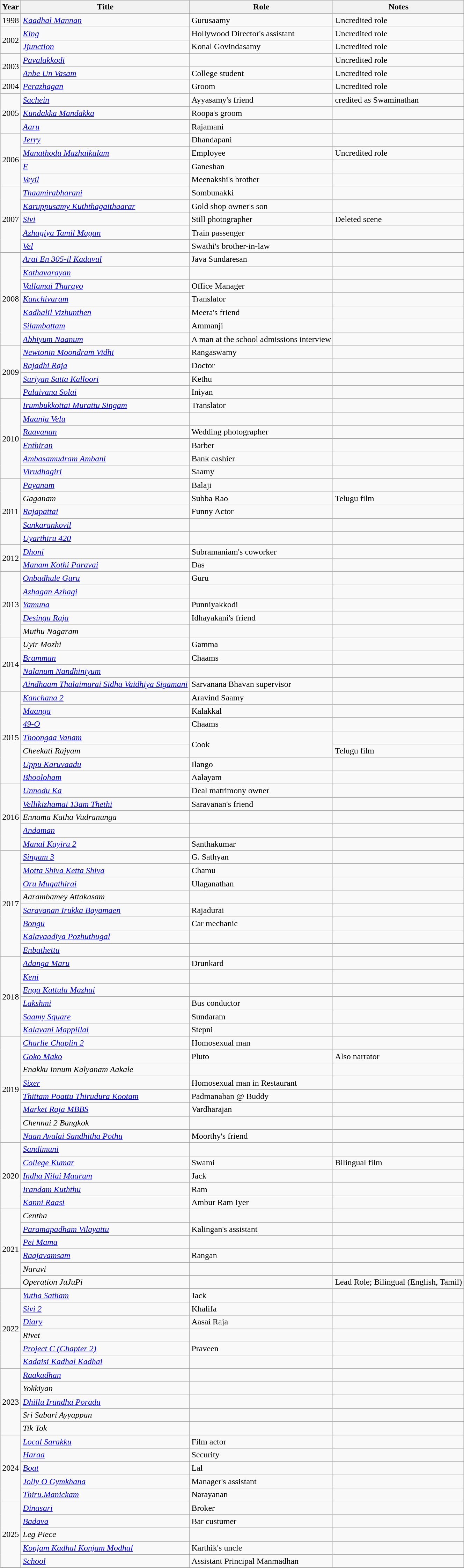<table class="wikitable sortable">
<tr>
<th>Year</th>
<th>Title</th>
<th>Role</th>
<th class="unsortable">Notes</th>
</tr>
<tr>
<td>1998</td>
<td><em><a href='#'>Kaadhal Mannan</a></em></td>
<td>Gurusaamy</td>
<td>Uncredited role</td>
</tr>
<tr>
<td rowspan=2>2002</td>
<td><em><a href='#'>King</a></em></td>
<td>Hollywood Director's assistant</td>
<td>Uncredited role</td>
</tr>
<tr>
<td><em><a href='#'>Jjunction</a></em></td>
<td>Konal Govindasamy</td>
<td>Uncredited role</td>
</tr>
<tr>
<td rowspan=2>2003</td>
<td><em><a href='#'>Pavalakkodi</a></em></td>
<td></td>
<td>Uncredited role</td>
</tr>
<tr>
<td><em><a href='#'>Anbe Un Vasam</a></em></td>
<td>College student</td>
<td>Uncredited role</td>
</tr>
<tr>
<td>2004</td>
<td><em><a href='#'>Perazhagan</a></em></td>
<td>Groom</td>
<td>Uncredited role</td>
</tr>
<tr>
<td rowspan=3>2005</td>
<td><em><a href='#'>Sachein</a></em></td>
<td>Ayyasamy's friend</td>
<td>credited as Swaminathan</td>
</tr>
<tr>
<td><em><a href='#'>Kundakka Mandakka</a></em></td>
<td>Roopa's groom</td>
<td></td>
</tr>
<tr>
<td><em><a href='#'>Aaru</a></em></td>
<td>Rajamani</td>
<td></td>
</tr>
<tr>
<td rowspan=4>2006</td>
<td><em><a href='#'>Jerry</a></em></td>
<td>Dhandapani</td>
<td></td>
</tr>
<tr>
<td><em><a href='#'>Manathodu Mazhaikalam</a></em></td>
<td>Employee</td>
<td>Uncredited role</td>
</tr>
<tr>
<td><em><a href='#'>E</a></em></td>
<td>Ganeshan</td>
<td></td>
</tr>
<tr>
<td><em><a href='#'>Veyil</a></em></td>
<td>Meenakshi's brother</td>
<td></td>
</tr>
<tr>
<td rowspan=5>2007</td>
<td><em><a href='#'>Thaamirabharani</a></em></td>
<td>Sombunakki</td>
<td></td>
</tr>
<tr>
<td><em><a href='#'>Karuppusamy Kuththagaithaarar</a></em></td>
<td>Gold shop owner's son</td>
<td></td>
</tr>
<tr>
<td><em><a href='#'>Sivi</a></em></td>
<td>Still photographer</td>
<td>Deleted scene</td>
</tr>
<tr>
<td><em><a href='#'>Azhagiya Tamil Magan</a></em></td>
<td>Train passenger</td>
<td></td>
</tr>
<tr>
<td><em><a href='#'>Vel</a></em></td>
<td>Swathi's brother-in-law</td>
<td></td>
</tr>
<tr>
<td rowspan="7">2008</td>
<td><em><a href='#'>Arai En 305-il Kadavul</a></em></td>
<td>Java Sundaresan</td>
<td></td>
</tr>
<tr>
<td><em><a href='#'>Kathavarayan</a></em></td>
<td></td>
<td></td>
</tr>
<tr>
<td><em><a href='#'>Vallamai Tharayo</a></em></td>
<td>Office Manager</td>
<td></td>
</tr>
<tr>
<td><em><a href='#'>Kanchivaram</a></em></td>
<td>Translator</td>
<td></td>
</tr>
<tr>
<td><em><a href='#'>Kadhalil Vizhunthen</a></em></td>
<td>Meera's friend</td>
<td></td>
</tr>
<tr>
<td><em><a href='#'>Silambattam</a></em></td>
<td>Ammanji</td>
<td></td>
</tr>
<tr>
<td><em><a href='#'>Abhiyum Naanum</a></em></td>
<td>A man at the school admissions interview</td>
<td></td>
</tr>
<tr>
<td rowspan="4">2009</td>
<td><em><a href='#'>Newtonin Moondram Vidhi</a></em></td>
<td>Rangaswamy</td>
<td></td>
</tr>
<tr>
<td><em><a href='#'>Rajadhi Raja</a></em></td>
<td>Doctor</td>
<td></td>
</tr>
<tr>
<td><em><a href='#'>Suriyan Satta Kalloori</a></em></td>
<td>Kethu</td>
<td></td>
</tr>
<tr>
<td><em><a href='#'>Palaivana Solai</a></em></td>
<td>Iniyan</td>
<td></td>
</tr>
<tr>
<td rowspan="6">2010</td>
<td><em><a href='#'>Irumbukkottai Murattu Singam</a></em></td>
<td>Translator</td>
<td></td>
</tr>
<tr>
<td><em><a href='#'>Maanja Velu</a></em></td>
<td></td>
<td></td>
</tr>
<tr>
<td><em><a href='#'>Raavanan</a></em></td>
<td>Wedding photographer</td>
<td></td>
</tr>
<tr>
<td><em><a href='#'>Enthiran</a></em></td>
<td>Barber</td>
<td></td>
</tr>
<tr>
<td><em><a href='#'>Ambasamudram Ambani</a></em></td>
<td>Bank cashier</td>
<td></td>
</tr>
<tr>
<td><em><a href='#'>Virudhagiri</a></em></td>
<td>Saamy</td>
<td></td>
</tr>
<tr>
<td rowspan="5">2011</td>
<td><em><a href='#'>Payanam</a></em></td>
<td>Balaji</td>
<td></td>
</tr>
<tr>
<td><em>Gaganam</em></td>
<td>Subba Rao</td>
<td>Telugu film</td>
</tr>
<tr>
<td><em><a href='#'>Rajapattai</a></em></td>
<td>Funny Actor</td>
<td></td>
</tr>
<tr>
<td><em><a href='#'>Sankarankovil</a></em></td>
<td></td>
<td></td>
</tr>
<tr>
<td><em><a href='#'>Uyarthiru 420</a></em></td>
<td></td>
<td></td>
</tr>
<tr>
<td rowspan="2">2012</td>
<td><em><a href='#'>Dhoni</a></em></td>
<td>Subramaniam's coworker</td>
<td></td>
</tr>
<tr>
<td><em><a href='#'>Manam Kothi Paravai</a></em></td>
<td>Das</td>
<td></td>
</tr>
<tr>
<td rowspan="5">2013</td>
<td><em><a href='#'>Onbadhule Guru</a></em></td>
<td>Guru</td>
<td></td>
</tr>
<tr>
<td><em><a href='#'>Azhagan Azhagi</a></em></td>
<td></td>
<td></td>
</tr>
<tr>
<td><em><a href='#'>Yamuna</a></em></td>
<td>Punniyakkodi</td>
<td></td>
</tr>
<tr>
<td><em><a href='#'>Desingu Raja</a></em></td>
<td>Idhayakani's friend</td>
<td></td>
</tr>
<tr>
<td><em>Muthu Nagaram</em></td>
<td></td>
<td></td>
</tr>
<tr>
<td rowspan="4">2014</td>
<td><em>Uyir Mozhi </em></td>
<td>Gamma</td>
<td></td>
</tr>
<tr>
<td><em><a href='#'>Bramman</a></em></td>
<td>Chaams</td>
<td></td>
</tr>
<tr>
<td><em><a href='#'>Nalanum Nandhiniyum</a></em></td>
<td></td>
<td></td>
</tr>
<tr>
<td><em><a href='#'>Aindhaam Thalaimurai Sidha Vaidhiya Sigamani</a></em></td>
<td>Sarvanana Bhavan supervisor</td>
<td></td>
</tr>
<tr>
<td rowspan="7">2015</td>
<td><em><a href='#'>Kanchana 2</a></em></td>
<td>Aravind Saamy</td>
<td></td>
</tr>
<tr>
<td><em><a href='#'>Maanga</a></em></td>
<td>Kalakkal</td>
<td></td>
</tr>
<tr>
<td><em><a href='#'>49-O</a></em></td>
<td>Chaams</td>
<td></td>
</tr>
<tr>
<td><em><a href='#'>Thoongaa Vanam</a></em></td>
<td rowspan="2">Cook</td>
<td></td>
</tr>
<tr>
<td><em>Cheekati Rajyam</em></td>
<td>Telugu film</td>
</tr>
<tr>
<td><em><a href='#'>Uppu Karuvaadu</a></em></td>
<td>Ilango</td>
<td></td>
</tr>
<tr>
<td><em><a href='#'>Bhooloham</a></em></td>
<td>Aalayam</td>
<td></td>
</tr>
<tr>
<td rowspan="5">2016</td>
<td><em><a href='#'>Unnodu Ka</a></em></td>
<td>Deal matrimony owner</td>
<td></td>
</tr>
<tr>
<td><em><a href='#'>Vellikizhamai 13am Thethi</a></em></td>
<td>Saravanan's friend</td>
<td></td>
</tr>
<tr>
<td><em>Ennama Katha Vudranunga</em></td>
<td></td>
<td></td>
</tr>
<tr>
<td><em><a href='#'>Andaman</a></em></td>
<td></td>
<td></td>
</tr>
<tr>
<td><em><a href='#'>Manal Kayiru 2</a></em></td>
<td>Santhakumar</td>
<td></td>
</tr>
<tr>
<td rowspan="8">2017</td>
<td><em><a href='#'>Singam 3</a></em></td>
<td>G. Sathyan</td>
<td></td>
</tr>
<tr>
<td><em><a href='#'>Motta Shiva Ketta Shiva</a></em></td>
<td>Chamu</td>
<td></td>
</tr>
<tr>
<td><em><a href='#'>Oru Mugathirai</a></em></td>
<td>Ulaganathan</td>
<td></td>
</tr>
<tr>
<td><em>Aarambamey Attakasam</em></td>
<td></td>
<td></td>
</tr>
<tr>
<td><em><a href='#'>Saravanan Irukka Bayamaen</a></em></td>
<td>Rajadurai</td>
<td></td>
</tr>
<tr>
<td><em><a href='#'>Bongu</a></em></td>
<td>Car mechanic</td>
<td></td>
</tr>
<tr>
<td><em><a href='#'>Kalavaadiya Pozhuthugal</a></em></td>
<td></td>
<td></td>
</tr>
<tr>
<td><em><a href='#'>Enbathettu</a></em></td>
<td></td>
<td></td>
</tr>
<tr>
<td rowspan="6">2018</td>
<td><em><a href='#'>Adanga Maru</a></em></td>
<td>Drunkard</td>
<td></td>
</tr>
<tr>
<td><em><a href='#'>Keni</a></em></td>
<td></td>
<td></td>
</tr>
<tr>
<td><em><a href='#'>Enga Kattula Mazhai</a></em></td>
<td></td>
<td></td>
</tr>
<tr>
<td><em><a href='#'>Lakshmi</a></em></td>
<td>Bus conductor</td>
<td></td>
</tr>
<tr>
<td><em><a href='#'>Saamy Square</a></em></td>
<td>Sundaram</td>
<td></td>
</tr>
<tr>
<td><em><a href='#'>Kalavani Mappillai</a></em></td>
<td>Stepni</td>
<td></td>
</tr>
<tr>
<td rowspan="8">2019</td>
<td><em><a href='#'>Charlie Chaplin 2</a></em></td>
<td>Homosexual man</td>
<td></td>
</tr>
<tr>
<td><em><a href='#'>Goko Mako</a></em></td>
<td>Pluto</td>
<td>Also narrator</td>
</tr>
<tr>
<td><em>Enakku Innum Kalyanam Aakale</em></td>
<td></td>
<td></td>
</tr>
<tr>
<td><em><a href='#'>Sixer</a></em></td>
<td>Homosexual man in Restaurant</td>
<td></td>
</tr>
<tr>
<td><em><a href='#'>Thittam Poattu Thirudura Kootam</a></em></td>
<td>Padmanaban @ Buddy</td>
<td></td>
</tr>
<tr>
<td><em><a href='#'>Market Raja MBBS</a></em></td>
<td>Vardharajan</td>
<td></td>
</tr>
<tr>
<td><em>Chennai 2 Bangkok</em></td>
<td></td>
<td></td>
</tr>
<tr>
<td><em><a href='#'>Naan Avalai Sandhitha Pothu</a></em></td>
<td>Moorthy's friend</td>
<td></td>
</tr>
<tr>
<td rowspan="5">2020</td>
<td><em><a href='#'>Sandimuni</a></em></td>
<td></td>
<td></td>
</tr>
<tr>
<td><em><a href='#'>College Kumar</a></em></td>
<td>Swami</td>
<td>Bilingual film</td>
</tr>
<tr>
<td><em><a href='#'>Indha Nilai Maarum</a></em></td>
<td>Jack</td>
<td></td>
</tr>
<tr>
<td><em><a href='#'>Irandam Kuththu</a></em></td>
<td>Ram</td>
<td></td>
</tr>
<tr>
<td><em><a href='#'>Kanni Raasi</a></em></td>
<td>Ambur Ram Iyer</td>
<td></td>
</tr>
<tr>
<td rowspan="6">2021</td>
<td><em>Centha</em></td>
<td></td>
<td></td>
</tr>
<tr>
<td><em><a href='#'>Paramapadham Vilayattu</a></em></td>
<td>Kalingan's assistant</td>
<td></td>
</tr>
<tr>
<td><em><a href='#'>Pei Mama</a></em></td>
<td></td>
<td></td>
</tr>
<tr>
<td><em><a href='#'>Raajavamsam</a></em></td>
<td>Rangan</td>
<td></td>
</tr>
<tr>
<td><em>Naruvi</em></td>
<td></td>
<td></td>
</tr>
<tr>
<td><em>Operation JuJuPi</em></td>
<td></td>
<td>Lead Role; Bilingual (English, Tamil)</td>
</tr>
<tr>
<td rowspan="6">2022</td>
<td><em><a href='#'>Yutha Satham</a></em></td>
<td>Jack</td>
<td></td>
</tr>
<tr>
<td><em><a href='#'>Sivi 2</a></em></td>
<td>Khalifa</td>
<td></td>
</tr>
<tr>
<td><em><a href='#'>Diary</a></em></td>
<td>Aasai Raja</td>
<td></td>
</tr>
<tr>
<td><em>Rivet</em></td>
<td></td>
<td></td>
</tr>
<tr>
<td><em><a href='#'>Project C (Chapter 2)</a></em></td>
<td>Praveen</td>
<td></td>
</tr>
<tr>
<td><em><a href='#'>Kadaisi Kadhal Kadhai</a></em></td>
<td></td>
<td></td>
</tr>
<tr>
<td rowspan="5">2023</td>
<td><em><a href='#'>Raakadhan</a></em></td>
<td></td>
<td></td>
</tr>
<tr>
<td><em>Yokkiyan</em></td>
<td></td>
<td></td>
</tr>
<tr>
<td><em><a href='#'>Dhillu Irundha Poradu</a></em></td>
<td></td>
<td></td>
</tr>
<tr>
<td><em>Sri Sabari Ayyappan</em></td>
<td></td>
<td></td>
</tr>
<tr>
<td><em>Tik Tok</em></td>
<td></td>
<td></td>
</tr>
<tr>
<td rowspan="5">2024</td>
<td><em><a href='#'>Local Sarakku</a></em></td>
<td>Film actor</td>
<td></td>
</tr>
<tr>
<td><em><a href='#'>Haraa</a></em></td>
<td>Security</td>
<td></td>
</tr>
<tr>
<td><em><a href='#'>Boat</a></em></td>
<td>Lal</td>
<td></td>
</tr>
<tr>
<td><em><a href='#'>Jolly O Gymkhana</a></em></td>
<td>Manager's assistant</td>
<td></td>
</tr>
<tr>
<td><em><a href='#'>Thiru.Manickam</a></em></td>
<td>Narayanan</td>
<td></td>
</tr>
<tr>
<td rowspan="5">2025</td>
<td><em><a href='#'>Dinasari</a></em></td>
<td>Broker</td>
<td></td>
</tr>
<tr>
<td><em><a href='#'>Badava</a></em></td>
<td>Bar custumer</td>
<td></td>
</tr>
<tr>
<td><em>Leg Piece</em></td>
<td></td>
<td></td>
</tr>
<tr>
<td><em><a href='#'>Konjam Kadhal Konjam Modhal</a></em></td>
<td>Karthik's uncle</td>
<td></td>
</tr>
<tr>
<td><em><a href='#'>School</a></em></td>
<td>Assistant Principal Manmadhan</td>
<td></td>
</tr>
</table>
